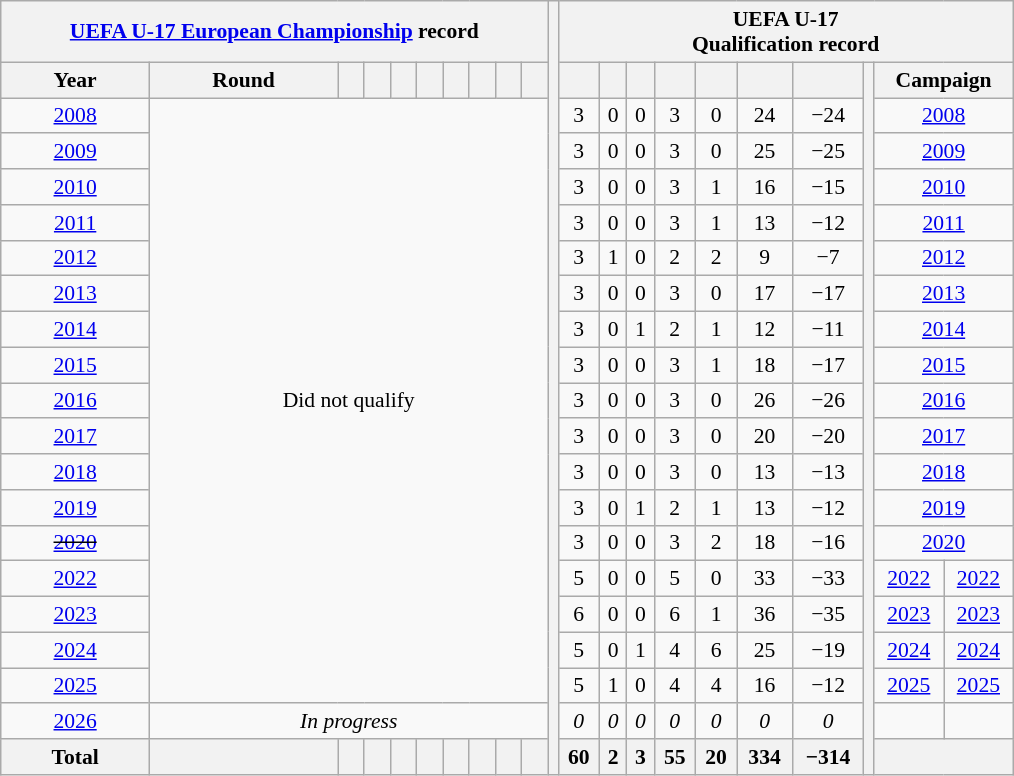<table class="wikitable" style="text-align: center; font-size: 90%;">
<tr>
<th colspan=10><a href='#'>UEFA U-17 European Championship</a> record</th>
<th width=1% rowspan=21></th>
<th colspan=10>UEFA U-17<br>Qualification record</th>
</tr>
<tr>
<th>Year</th>
<th>Round</th>
<th></th>
<th></th>
<th></th>
<th></th>
<th></th>
<th></th>
<th></th>
<th></th>
<th></th>
<th></th>
<th></th>
<th></th>
<th></th>
<th></th>
<th></th>
<th rowspan="20" width="1%"></th>
<th colspan="2">Campaign</th>
</tr>
<tr>
<td> <a href='#'>2008</a></td>
<td rowspan=17 colspan=9>Did not qualify</td>
<td>3</td>
<td>0</td>
<td>0</td>
<td>3</td>
<td>0</td>
<td>24</td>
<td>−24</td>
<td colspan= "2"><a href='#'>2008</a></td>
</tr>
<tr>
<td> <a href='#'>2009</a></td>
<td>3</td>
<td>0</td>
<td>0</td>
<td>3</td>
<td>0</td>
<td>25</td>
<td>−25</td>
<td colspan= "2"><a href='#'>2009</a></td>
</tr>
<tr>
<td> <a href='#'>2010</a></td>
<td>3</td>
<td>0</td>
<td>0</td>
<td>3</td>
<td>1</td>
<td>16</td>
<td>−15</td>
<td colspan= "2"><a href='#'>2010</a></td>
</tr>
<tr>
<td> <a href='#'>2011</a></td>
<td>3</td>
<td>0</td>
<td>0</td>
<td>3</td>
<td>1</td>
<td>13</td>
<td>−12</td>
<td colspan= "2"><a href='#'>2011</a></td>
</tr>
<tr>
<td> <a href='#'>2012</a></td>
<td>3</td>
<td>1</td>
<td>0</td>
<td>2</td>
<td>2</td>
<td>9</td>
<td>−7</td>
<td colspan= "2"><a href='#'>2012</a></td>
</tr>
<tr>
<td> <a href='#'>2013</a></td>
<td>3</td>
<td>0</td>
<td>0</td>
<td>3</td>
<td>0</td>
<td>17</td>
<td>−17</td>
<td colspan= "2"><a href='#'>2013</a></td>
</tr>
<tr>
<td> <a href='#'>2014</a></td>
<td>3</td>
<td>0</td>
<td>1</td>
<td>2</td>
<td>1</td>
<td>12</td>
<td>−11</td>
<td colspan= "2"><a href='#'>2014</a></td>
</tr>
<tr>
<td> <a href='#'>2015</a></td>
<td>3</td>
<td>0</td>
<td>0</td>
<td>3</td>
<td>1</td>
<td>18</td>
<td>−17</td>
<td colspan= "2"><a href='#'>2015</a></td>
</tr>
<tr>
<td> <a href='#'>2016</a></td>
<td>3</td>
<td>0</td>
<td>0</td>
<td>3</td>
<td>0</td>
<td>26</td>
<td>−26</td>
<td colspan= "2"><a href='#'>2016</a></td>
</tr>
<tr>
<td> <a href='#'>2017</a></td>
<td>3</td>
<td>0</td>
<td>0</td>
<td>3</td>
<td>0</td>
<td>20</td>
<td>−20</td>
<td colspan= "2"><a href='#'>2017</a></td>
</tr>
<tr>
<td> <a href='#'>2018</a></td>
<td>3</td>
<td>0</td>
<td>0</td>
<td>3</td>
<td>0</td>
<td>13</td>
<td>−13</td>
<td colspan= "2"><a href='#'>2018</a></td>
</tr>
<tr>
<td> <a href='#'>2019</a></td>
<td>3</td>
<td>0</td>
<td>1</td>
<td>2</td>
<td>1</td>
<td>13</td>
<td>−12</td>
<td colspan= "2"><a href='#'>2019</a></td>
</tr>
<tr>
<td> <s><a href='#'>2020</a></s></td>
<td>3</td>
<td>0</td>
<td>0</td>
<td>3</td>
<td>2</td>
<td>18</td>
<td>−16</td>
<td colspan= "2"><a href='#'>2020</a></td>
</tr>
<tr>
<td> <a href='#'>2022</a></td>
<td>5</td>
<td>0</td>
<td>0</td>
<td>5</td>
<td>0</td>
<td>33</td>
<td>−33</td>
<td><a href='#'>2022</a></td>
<td><a href='#'>2022</a></td>
</tr>
<tr>
<td> <a href='#'>2023</a></td>
<td>6</td>
<td>0</td>
<td>0</td>
<td>6</td>
<td>1</td>
<td>36</td>
<td>−35</td>
<td><a href='#'>2023</a></td>
<td><a href='#'>2023</a></td>
</tr>
<tr>
<td> <a href='#'>2024</a></td>
<td>5</td>
<td>0</td>
<td>1</td>
<td>4</td>
<td>6</td>
<td>25</td>
<td>−19</td>
<td><a href='#'>2024</a></td>
<td><a href='#'>2024</a></td>
</tr>
<tr>
<td> <a href='#'>2025</a></td>
<td>5</td>
<td>1</td>
<td>0</td>
<td>4</td>
<td>4</td>
<td>16</td>
<td>−12</td>
<td><a href='#'>2025</a></td>
<td><a href='#'>2025</a></td>
</tr>
<tr>
<td> <a href='#'>2026</a></td>
<td colspan="9"><em>In progress</em></td>
<td><em>0</em></td>
<td><em>0</em></td>
<td><em>0</em></td>
<td><em>0</em></td>
<td><em>0</em></td>
<td><em>0</em></td>
<td><em>0</em></td>
<td></td>
<td></td>
</tr>
<tr>
<th>Total</th>
<th></th>
<th></th>
<th></th>
<th></th>
<th></th>
<th></th>
<th></th>
<th></th>
<th></th>
<th>60</th>
<th>2</th>
<th>3</th>
<th>55</th>
<th>20</th>
<th>334</th>
<th>−314</th>
<th colspan="2"></th>
</tr>
</table>
